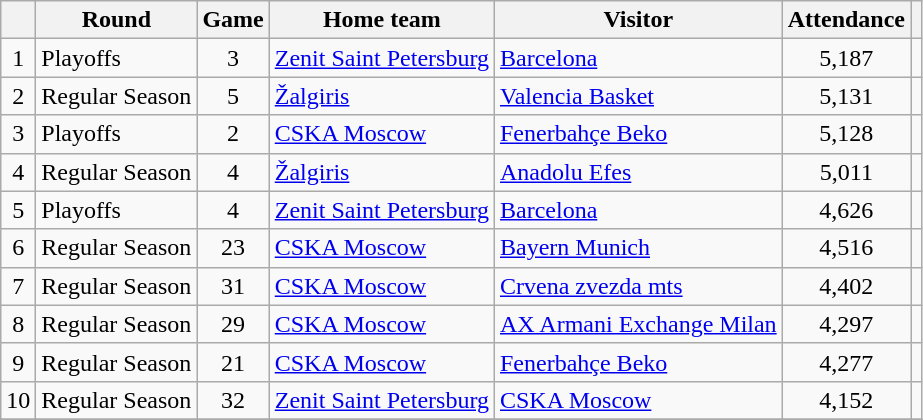<table class="wikitable" style="text-align:center">
<tr>
<th></th>
<th>Round</th>
<th>Game</th>
<th>Home team</th>
<th>Visitor</th>
<th>Attendance</th>
<th></th>
</tr>
<tr>
<td>1</td>
<td align="left">Playoffs</td>
<td>3</td>
<td align="left"> <a href='#'>Zenit Saint Petersburg</a></td>
<td align="left"> <a href='#'>Barcelona</a></td>
<td>5,187</td>
<td></td>
</tr>
<tr>
<td>2</td>
<td align="left">Regular Season</td>
<td>5</td>
<td align="left"> <a href='#'>Žalgiris</a></td>
<td align="left"> <a href='#'>Valencia Basket</a></td>
<td>5,131</td>
<td></td>
</tr>
<tr>
<td>3</td>
<td align="left">Playoffs</td>
<td>2</td>
<td align="left"> <a href='#'>CSKA Moscow</a></td>
<td align="left"> <a href='#'>Fenerbahçe Beko</a></td>
<td>5,128</td>
<td></td>
</tr>
<tr>
<td>4</td>
<td align="left">Regular Season</td>
<td>4</td>
<td align="left"> <a href='#'>Žalgiris</a></td>
<td align="left"> <a href='#'>Anadolu Efes</a></td>
<td>5,011</td>
<td></td>
</tr>
<tr>
<td>5</td>
<td align="left">Playoffs</td>
<td>4</td>
<td align="left"> <a href='#'>Zenit Saint Petersburg</a></td>
<td align="left"> <a href='#'>Barcelona</a></td>
<td>4,626</td>
<td></td>
</tr>
<tr>
<td>6</td>
<td align="left">Regular Season</td>
<td>23</td>
<td align="left"> <a href='#'>CSKA Moscow</a></td>
<td align="left"> <a href='#'>Bayern Munich</a></td>
<td>4,516</td>
<td></td>
</tr>
<tr>
<td>7</td>
<td align="left">Regular Season</td>
<td>31</td>
<td align="left"> <a href='#'>CSKA Moscow</a></td>
<td align="left"> <a href='#'>Crvena zvezda mts</a></td>
<td>4,402</td>
<td></td>
</tr>
<tr>
<td>8</td>
<td align="left">Regular Season</td>
<td>29</td>
<td align="left"> <a href='#'>CSKA Moscow</a></td>
<td align="left"> <a href='#'>AX Armani Exchange Milan</a></td>
<td>4,297</td>
<td></td>
</tr>
<tr>
<td>9</td>
<td align="left">Regular Season</td>
<td>21</td>
<td align="left"> <a href='#'>CSKA Moscow</a></td>
<td align="left"> <a href='#'>Fenerbahçe Beko</a></td>
<td>4,277</td>
<td></td>
</tr>
<tr>
<td>10</td>
<td align="left">Regular Season</td>
<td>32</td>
<td align="left"> <a href='#'>Zenit Saint Petersburg</a></td>
<td align="left"> <a href='#'>CSKA Moscow</a></td>
<td>4,152</td>
<td></td>
</tr>
<tr>
</tr>
</table>
